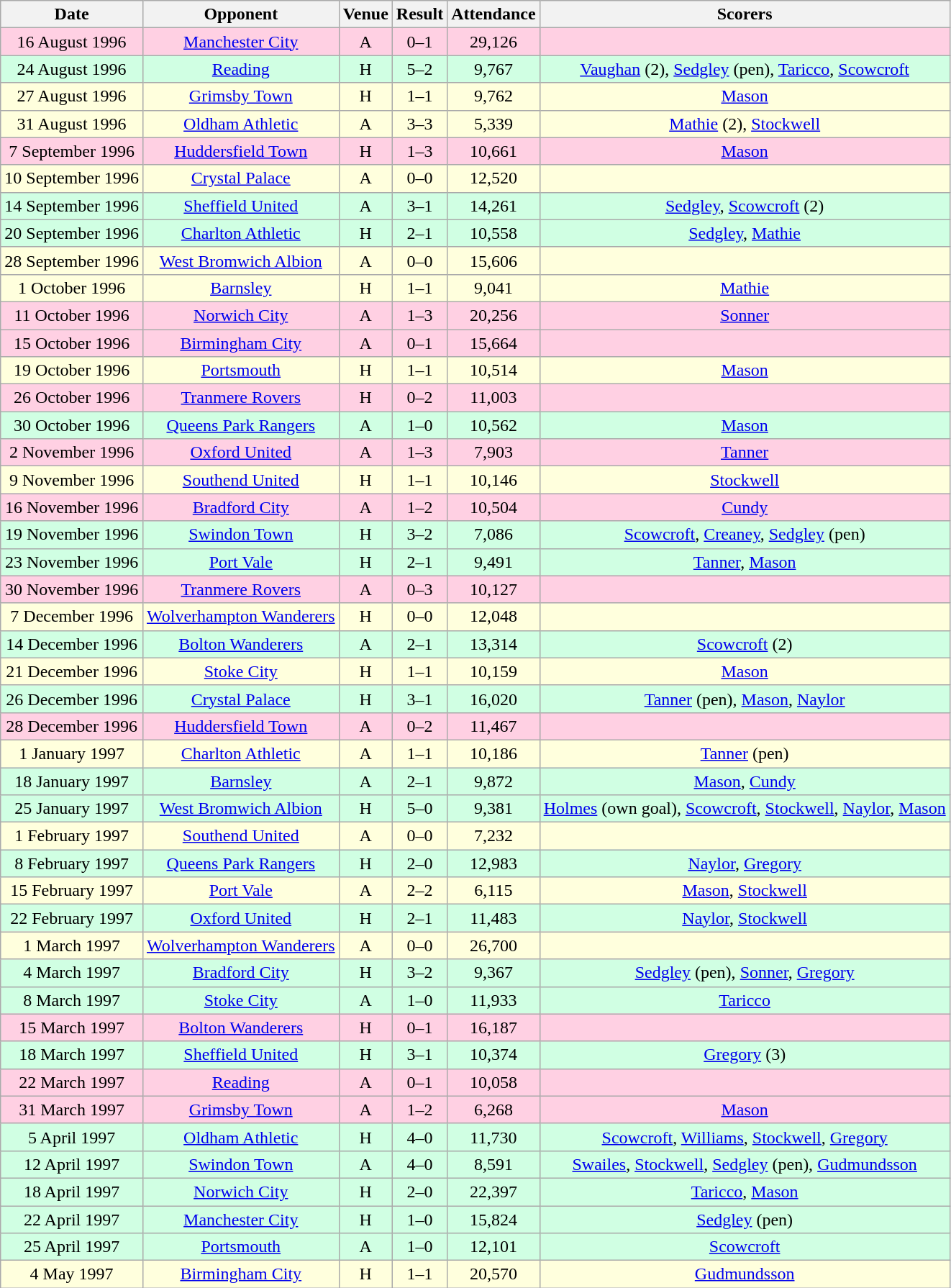<table class="wikitable sortable" style="font-size:100%; text-align:center">
<tr>
<th>Date</th>
<th>Opponent</th>
<th>Venue</th>
<th>Result</th>
<th>Attendance</th>
<th>Scorers</th>
</tr>
<tr style="background-color: #ffd0e3;">
<td>16 August 1996</td>
<td><a href='#'>Manchester City</a></td>
<td>A</td>
<td>0–1</td>
<td>29,126</td>
<td></td>
</tr>
<tr style="background-color: #d0ffe3;">
<td>24 August 1996</td>
<td><a href='#'>Reading</a></td>
<td>H</td>
<td>5–2</td>
<td>9,767</td>
<td><a href='#'>Vaughan</a> (2), <a href='#'>Sedgley</a> (pen), <a href='#'>Taricco</a>, <a href='#'>Scowcroft</a></td>
</tr>
<tr style="background-color: #ffffdd;">
<td>27 August 1996</td>
<td><a href='#'>Grimsby Town</a></td>
<td>H</td>
<td>1–1</td>
<td>9,762</td>
<td><a href='#'>Mason</a></td>
</tr>
<tr style="background-color: #ffffdd;">
<td>31 August 1996</td>
<td><a href='#'>Oldham Athletic</a></td>
<td>A</td>
<td>3–3</td>
<td>5,339</td>
<td><a href='#'>Mathie</a> (2), <a href='#'>Stockwell</a></td>
</tr>
<tr style="background-color: #ffd0e3;">
<td>7 September 1996</td>
<td><a href='#'>Huddersfield Town</a></td>
<td>H</td>
<td>1–3</td>
<td>10,661</td>
<td><a href='#'>Mason</a></td>
</tr>
<tr style="background-color: #ffffdd;">
<td>10 September 1996</td>
<td><a href='#'>Crystal Palace</a></td>
<td>A</td>
<td>0–0</td>
<td>12,520</td>
<td></td>
</tr>
<tr style="background-color: #d0ffe3;">
<td>14 September 1996</td>
<td><a href='#'>Sheffield United</a></td>
<td>A</td>
<td>3–1</td>
<td>14,261</td>
<td><a href='#'>Sedgley</a>, <a href='#'>Scowcroft</a> (2)</td>
</tr>
<tr style="background-color: #d0ffe3;">
<td>20 September 1996</td>
<td><a href='#'>Charlton Athletic</a></td>
<td>H</td>
<td>2–1</td>
<td>10,558</td>
<td><a href='#'>Sedgley</a>, <a href='#'>Mathie</a></td>
</tr>
<tr style="background-color: #ffffdd;">
<td>28 September 1996</td>
<td><a href='#'>West Bromwich Albion</a></td>
<td>A</td>
<td>0–0</td>
<td>15,606</td>
<td></td>
</tr>
<tr style="background-color: #ffffdd;">
<td>1 October 1996</td>
<td><a href='#'>Barnsley</a></td>
<td>H</td>
<td>1–1</td>
<td>9,041</td>
<td><a href='#'>Mathie</a></td>
</tr>
<tr style="background-color: #ffd0e3;">
<td>11 October 1996</td>
<td><a href='#'>Norwich City</a></td>
<td>A</td>
<td>1–3</td>
<td>20,256</td>
<td><a href='#'>Sonner</a></td>
</tr>
<tr style="background-color: #ffd0e3;">
<td>15 October 1996</td>
<td><a href='#'>Birmingham City</a></td>
<td>A</td>
<td>0–1</td>
<td>15,664</td>
<td></td>
</tr>
<tr style="background-color: #ffffdd;">
<td>19 October 1996</td>
<td><a href='#'>Portsmouth</a></td>
<td>H</td>
<td>1–1</td>
<td>10,514</td>
<td><a href='#'>Mason</a></td>
</tr>
<tr style="background-color: #ffd0e3;">
<td>26 October 1996</td>
<td><a href='#'>Tranmere Rovers</a></td>
<td>H</td>
<td>0–2</td>
<td>11,003</td>
<td></td>
</tr>
<tr style="background-color: #d0ffe3;">
<td>30 October 1996</td>
<td><a href='#'>Queens Park Rangers</a></td>
<td>A</td>
<td>1–0</td>
<td>10,562</td>
<td><a href='#'>Mason</a></td>
</tr>
<tr style="background-color: #ffd0e3;">
<td>2 November 1996</td>
<td><a href='#'>Oxford United</a></td>
<td>A</td>
<td>1–3</td>
<td>7,903</td>
<td><a href='#'>Tanner</a></td>
</tr>
<tr style="background-color: #ffffdd;">
<td>9 November 1996</td>
<td><a href='#'>Southend United</a></td>
<td>H</td>
<td>1–1</td>
<td>10,146</td>
<td><a href='#'>Stockwell</a></td>
</tr>
<tr style="background-color: #ffd0e3;">
<td>16 November 1996</td>
<td><a href='#'>Bradford City</a></td>
<td>A</td>
<td>1–2</td>
<td>10,504</td>
<td><a href='#'>Cundy</a></td>
</tr>
<tr style="background-color: #d0ffe3;">
<td>19 November 1996</td>
<td><a href='#'>Swindon Town</a></td>
<td>H</td>
<td>3–2</td>
<td>7,086</td>
<td><a href='#'>Scowcroft</a>, <a href='#'>Creaney</a>, <a href='#'>Sedgley</a> (pen)</td>
</tr>
<tr style="background-color: #d0ffe3;">
<td>23 November 1996</td>
<td><a href='#'>Port Vale</a></td>
<td>H</td>
<td>2–1</td>
<td>9,491</td>
<td><a href='#'>Tanner</a>, <a href='#'>Mason</a></td>
</tr>
<tr style="background-color: #ffd0e3;">
<td>30 November 1996</td>
<td><a href='#'>Tranmere Rovers</a></td>
<td>A</td>
<td>0–3</td>
<td>10,127</td>
<td></td>
</tr>
<tr style="background-color: #ffffdd;">
<td>7 December 1996</td>
<td><a href='#'>Wolverhampton Wanderers</a></td>
<td>H</td>
<td>0–0</td>
<td>12,048</td>
<td></td>
</tr>
<tr style="background-color: #d0ffe3;">
<td>14 December 1996</td>
<td><a href='#'>Bolton Wanderers</a></td>
<td>A</td>
<td>2–1</td>
<td>13,314</td>
<td><a href='#'>Scowcroft</a> (2)</td>
</tr>
<tr style="background-color: #ffffdd;">
<td>21 December 1996</td>
<td><a href='#'>Stoke City</a></td>
<td>H</td>
<td>1–1</td>
<td>10,159</td>
<td><a href='#'>Mason</a></td>
</tr>
<tr style="background-color: #d0ffe3;">
<td>26 December 1996</td>
<td><a href='#'>Crystal Palace</a></td>
<td>H</td>
<td>3–1</td>
<td>16,020</td>
<td><a href='#'>Tanner</a> (pen), <a href='#'>Mason</a>, <a href='#'>Naylor</a></td>
</tr>
<tr style="background-color: #ffd0e3;">
<td>28 December 1996</td>
<td><a href='#'>Huddersfield Town</a></td>
<td>A</td>
<td>0–2</td>
<td>11,467</td>
<td></td>
</tr>
<tr style="background-color: #ffffdd;">
<td>1 January 1997</td>
<td><a href='#'>Charlton Athletic</a></td>
<td>A</td>
<td>1–1</td>
<td>10,186</td>
<td><a href='#'>Tanner</a> (pen)</td>
</tr>
<tr style="background-color: #d0ffe3;">
<td>18 January 1997</td>
<td><a href='#'>Barnsley</a></td>
<td>A</td>
<td>2–1</td>
<td>9,872</td>
<td><a href='#'>Mason</a>, <a href='#'>Cundy</a></td>
</tr>
<tr style="background-color: #d0ffe3;">
<td>25 January 1997</td>
<td><a href='#'>West Bromwich Albion</a></td>
<td>H</td>
<td>5–0</td>
<td>9,381</td>
<td><a href='#'>Holmes</a> (own goal), <a href='#'>Scowcroft</a>, <a href='#'>Stockwell</a>, <a href='#'>Naylor</a>, <a href='#'>Mason</a></td>
</tr>
<tr style="background-color: #ffffdd;">
<td>1 February 1997</td>
<td><a href='#'>Southend United</a></td>
<td>A</td>
<td>0–0</td>
<td>7,232</td>
<td></td>
</tr>
<tr style="background-color: #d0ffe3;">
<td>8 February 1997</td>
<td><a href='#'>Queens Park Rangers</a></td>
<td>H</td>
<td>2–0</td>
<td>12,983</td>
<td><a href='#'>Naylor</a>, <a href='#'>Gregory</a></td>
</tr>
<tr style="background-color: #ffffdd;">
<td>15 February 1997</td>
<td><a href='#'>Port Vale</a></td>
<td>A</td>
<td>2–2</td>
<td>6,115</td>
<td><a href='#'>Mason</a>, <a href='#'>Stockwell</a></td>
</tr>
<tr style="background-color: #d0ffe3;">
<td>22 February 1997</td>
<td><a href='#'>Oxford United</a></td>
<td>H</td>
<td>2–1</td>
<td>11,483</td>
<td><a href='#'>Naylor</a>, <a href='#'>Stockwell</a></td>
</tr>
<tr style="background-color: #ffffdd;">
<td>1 March 1997</td>
<td><a href='#'>Wolverhampton Wanderers</a></td>
<td>A</td>
<td>0–0</td>
<td>26,700</td>
<td></td>
</tr>
<tr style="background-color: #d0ffe3;">
<td>4 March 1997</td>
<td><a href='#'>Bradford City</a></td>
<td>H</td>
<td>3–2</td>
<td>9,367</td>
<td><a href='#'>Sedgley</a> (pen), <a href='#'>Sonner</a>, <a href='#'>Gregory</a></td>
</tr>
<tr style="background-color: #d0ffe3;">
<td>8 March 1997</td>
<td><a href='#'>Stoke City</a></td>
<td>A</td>
<td>1–0</td>
<td>11,933</td>
<td><a href='#'>Taricco</a></td>
</tr>
<tr style="background-color: #ffd0e3;">
<td>15 March 1997</td>
<td><a href='#'>Bolton Wanderers</a></td>
<td>H</td>
<td>0–1</td>
<td>16,187</td>
<td></td>
</tr>
<tr style="background-color: #d0ffe3;">
<td>18 March 1997</td>
<td><a href='#'>Sheffield United</a></td>
<td>H</td>
<td>3–1</td>
<td>10,374</td>
<td><a href='#'>Gregory</a> (3)</td>
</tr>
<tr style="background-color: #ffd0e3;">
<td>22 March 1997</td>
<td><a href='#'>Reading</a></td>
<td>A</td>
<td>0–1</td>
<td>10,058</td>
<td></td>
</tr>
<tr style="background-color: #ffd0e3;">
<td>31 March 1997</td>
<td><a href='#'>Grimsby Town</a></td>
<td>A</td>
<td>1–2</td>
<td>6,268</td>
<td><a href='#'>Mason</a></td>
</tr>
<tr style="background-color: #d0ffe3;">
<td>5 April 1997</td>
<td><a href='#'>Oldham Athletic</a></td>
<td>H</td>
<td>4–0</td>
<td>11,730</td>
<td><a href='#'>Scowcroft</a>, <a href='#'>Williams</a>, <a href='#'>Stockwell</a>, <a href='#'>Gregory</a></td>
</tr>
<tr style="background-color: #d0ffe3;">
<td>12 April 1997</td>
<td><a href='#'>Swindon Town</a></td>
<td>A</td>
<td>4–0</td>
<td>8,591</td>
<td><a href='#'>Swailes</a>, <a href='#'>Stockwell</a>, <a href='#'>Sedgley</a> (pen), <a href='#'>Gudmundsson</a></td>
</tr>
<tr style="background-color: #d0ffe3;">
<td>18 April 1997</td>
<td><a href='#'>Norwich City</a></td>
<td>H</td>
<td>2–0</td>
<td>22,397</td>
<td><a href='#'>Taricco</a>, <a href='#'>Mason</a></td>
</tr>
<tr style="background-color: #d0ffe3;">
<td>22 April 1997</td>
<td><a href='#'>Manchester City</a></td>
<td>H</td>
<td>1–0</td>
<td>15,824</td>
<td><a href='#'>Sedgley</a> (pen)</td>
</tr>
<tr style="background-color: #d0ffe3;">
<td>25 April 1997</td>
<td><a href='#'>Portsmouth</a></td>
<td>A</td>
<td>1–0</td>
<td>12,101</td>
<td><a href='#'>Scowcroft</a></td>
</tr>
<tr style="background-color: #ffffdd;">
<td>4 May 1997</td>
<td><a href='#'>Birmingham City</a></td>
<td>H</td>
<td>1–1</td>
<td>20,570</td>
<td><a href='#'>Gudmundsson</a></td>
</tr>
</table>
